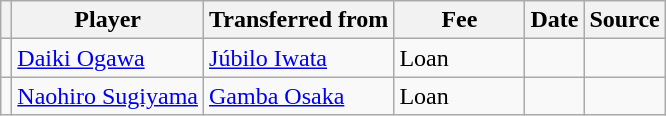<table class="wikitable plainrowheaders sortable">
<tr>
<th></th>
<th scope="col">Player</th>
<th>Transferred from</th>
<th style="width: 80px;">Fee</th>
<th scope="col">Date</th>
<th scope="col">Source</th>
</tr>
<tr>
<td align="center"></td>
<td> <a href='#'>Daiki Ogawa</a></td>
<td> <a href='#'>Júbilo Iwata</a></td>
<td>Loan</td>
<td></td>
<td></td>
</tr>
<tr>
<td align="center"></td>
<td> <a href='#'>Naohiro Sugiyama</a></td>
<td> <a href='#'>Gamba Osaka</a></td>
<td>Loan</td>
<td></td>
<td></td>
</tr>
</table>
